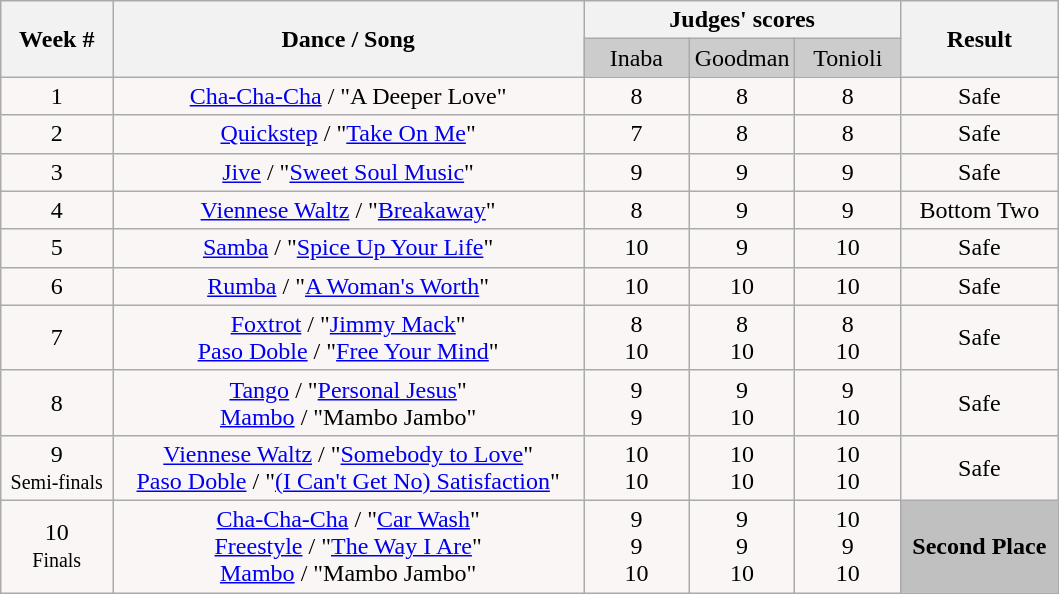<table class="wikitable collapsible collapsed">
<tr style="text-align:Center;">
<th rowspan="2">Week #</th>
<th rowspan="2">Dance / Song</th>
<th colspan="3">Judges' scores</th>
<th rowspan="2">Result</th>
</tr>
<tr style="text-align:center; background:#ccc;">
<td style="width:10%; ">Inaba</td>
<td style="width:10%; ">Goodman</td>
<td style="width:10%; ">Tonioli</td>
</tr>
<tr style="text-align: center; background:#faf6f6;">
<td>1</td>
<td><a href='#'>Cha-Cha-Cha</a> / "A Deeper Love"</td>
<td>8</td>
<td>8</td>
<td>8</td>
<td>Safe</td>
</tr>
<tr style="text-align: center; background:#faf6f6;">
<td>2</td>
<td><a href='#'>Quickstep</a> / "<a href='#'>Take On Me</a>"</td>
<td>7</td>
<td>8</td>
<td>8</td>
<td>Safe</td>
</tr>
<tr style="text-align: center; background:#faf6f6;">
<td>3</td>
<td><a href='#'>Jive</a> / "<a href='#'>Sweet Soul Music</a>"</td>
<td>9</td>
<td>9</td>
<td>9</td>
<td>Safe</td>
</tr>
<tr style="text-align: center; background:#faf6f6;">
<td>4</td>
<td><a href='#'>Viennese Waltz</a> / "<a href='#'>Breakaway</a>"</td>
<td>8</td>
<td>9</td>
<td>9</td>
<td>Bottom Two</td>
</tr>
<tr style="text-align: center; background:#faf6f6;">
<td>5</td>
<td><a href='#'>Samba</a> / "<a href='#'>Spice Up Your Life</a>"</td>
<td>10</td>
<td>9</td>
<td>10</td>
<td>Safe</td>
</tr>
<tr style="text-align: center; background:#faf6f6;">
<td>6</td>
<td><a href='#'>Rumba</a> / "<a href='#'>A Woman's Worth</a>"</td>
<td>10</td>
<td>10</td>
<td>10</td>
<td>Safe</td>
</tr>
<tr style="text-align: center; background:#faf6f6;">
<td>7</td>
<td><a href='#'>Foxtrot</a> / "<a href='#'>Jimmy Mack</a>"<br><a href='#'>Paso Doble</a> / "<a href='#'>Free Your Mind</a>"</td>
<td>8<br>10</td>
<td>8<br>10</td>
<td>8<br>10</td>
<td>Safe</td>
</tr>
<tr style="text-align: center; background:#faf6f6;">
<td>8</td>
<td><a href='#'>Tango</a> / "<a href='#'>Personal Jesus</a>"<br><a href='#'>Mambo</a> / "Mambo Jambo"</td>
<td>9<br>9</td>
<td>9<br>10</td>
<td>9<br>10</td>
<td>Safe</td>
</tr>
<tr style="text-align: center; background:#faf6f6;">
<td>9<br><small>Semi-finals</small></td>
<td><a href='#'>Viennese Waltz</a> / "<a href='#'>Somebody to Love</a>"<br><a href='#'>Paso Doble</a> / "<a href='#'>(I Can't Get No) Satisfaction</a>"</td>
<td>10<br>10</td>
<td>10<br>10</td>
<td>10<br>10</td>
<td>Safe</td>
</tr>
<tr style="text-align: center; background:#faf6f6;">
<td>10<br><small>Finals</small></td>
<td><a href='#'>Cha-Cha-Cha</a> / "<a href='#'>Car Wash</a>"<br><a href='#'>Freestyle</a> / "<a href='#'>The Way I Are</a>"<br><a href='#'>Mambo</a> / "Mambo Jambo"</td>
<td>9<br>9<br>10</td>
<td>9<br>9<br>10</td>
<td>10<br>9<br>10</td>
<td style="text-align: center; background:silver"><strong>Second Place</strong></td>
</tr>
</table>
